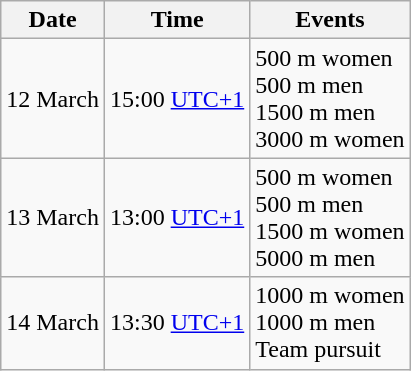<table class="wikitable" border="1">
<tr>
<th>Date</th>
<th>Time</th>
<th>Events</th>
</tr>
<tr>
<td>12 March</td>
<td>15:00 <a href='#'>UTC+1</a></td>
<td>500 m women<br>500 m men<br>1500 m men<br>3000 m women</td>
</tr>
<tr>
<td>13 March</td>
<td>13:00 <a href='#'>UTC+1</a></td>
<td>500 m women<br>500 m men<br>1500 m women<br>5000 m men</td>
</tr>
<tr>
<td>14 March</td>
<td>13:30 <a href='#'>UTC+1</a></td>
<td>1000 m women<br>1000 m men<br>Team pursuit</td>
</tr>
</table>
